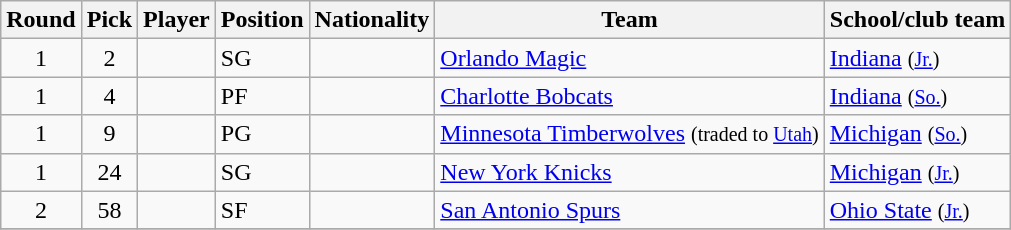<table class="wikitable sortable sortable">
<tr>
<th>Round</th>
<th>Pick</th>
<th>Player</th>
<th>Position</th>
<th>Nationality</th>
<th>Team</th>
<th>School/club team</th>
</tr>
<tr>
<td align=center>1</td>
<td align=center>2</td>
<td></td>
<td>SG</td>
<td></td>
<td><a href='#'>Orlando Magic</a></td>
<td><a href='#'>Indiana</a> <small>(<a href='#'>Jr.</a>)</small></td>
</tr>
<tr>
<td align=center>1</td>
<td align=center>4</td>
<td></td>
<td>PF</td>
<td></td>
<td><a href='#'>Charlotte Bobcats</a></td>
<td><a href='#'>Indiana</a> <small>(<a href='#'>So.</a>)</small></td>
</tr>
<tr>
<td align=center>1</td>
<td align=center>9</td>
<td></td>
<td>PG</td>
<td></td>
<td><a href='#'>Minnesota Timberwolves</a> <small>(traded to <a href='#'>Utah</a>)</small></td>
<td><a href='#'>Michigan</a> <small>(<a href='#'>So.</a>) </small></td>
</tr>
<tr>
<td align=center>1</td>
<td align=center>24</td>
<td></td>
<td>SG</td>
<td></td>
<td><a href='#'>New York Knicks</a></td>
<td><a href='#'>Michigan</a> <small>(<a href='#'>Jr.</a>) </small></td>
</tr>
<tr>
<td align=center>2</td>
<td align=center>58</td>
<td></td>
<td>SF</td>
<td></td>
<td><a href='#'>San Antonio Spurs</a></td>
<td><a href='#'>Ohio State</a> <small>(<a href='#'>Jr.</a>)</small></td>
</tr>
<tr>
</tr>
</table>
